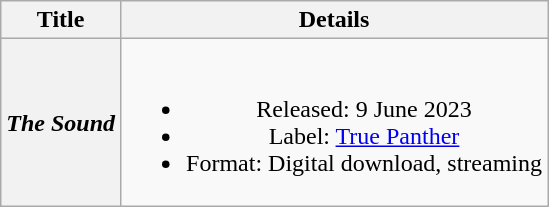<table class="wikitable plainrowheaders" style="text-align:center;">
<tr>
<th scope="col" rowspan="1">Title</th>
<th scope="col" rowspan="1">Details</th>
</tr>
<tr>
<th scope="row"><em>The Sound</em></th>
<td><br><ul><li>Released: 9 June 2023</li><li>Label: <a href='#'>True Panther</a></li><li>Format: Digital download, streaming</li></ul></td>
</tr>
</table>
